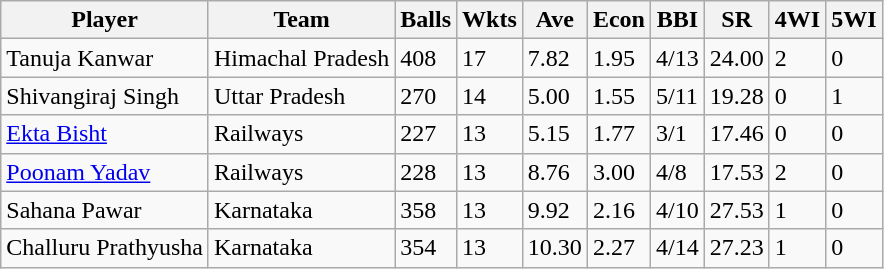<table class="wikitable">
<tr>
<th>Player</th>
<th>Team</th>
<th><abbr>Balls</abbr></th>
<th><abbr>Wkts</abbr></th>
<th><abbr>Ave</abbr></th>
<th><abbr>Econ</abbr></th>
<th><abbr>BBI</abbr></th>
<th><abbr>SR</abbr></th>
<th><abbr>4WI</abbr></th>
<th><abbr>5WI</abbr></th>
</tr>
<tr>
<td>Tanuja Kanwar</td>
<td>Himachal Pradesh</td>
<td>408</td>
<td>17</td>
<td>7.82</td>
<td>1.95</td>
<td>4/13</td>
<td>24.00</td>
<td>2</td>
<td>0</td>
</tr>
<tr>
<td>Shivangiraj Singh</td>
<td>Uttar Pradesh</td>
<td>270</td>
<td>14</td>
<td>5.00</td>
<td>1.55</td>
<td>5/11</td>
<td>19.28</td>
<td>0</td>
<td>1</td>
</tr>
<tr>
<td><a href='#'>Ekta Bisht</a></td>
<td>Railways</td>
<td>227</td>
<td>13</td>
<td>5.15</td>
<td>1.77</td>
<td>3/1</td>
<td>17.46</td>
<td>0</td>
<td>0</td>
</tr>
<tr>
<td><a href='#'>Poonam Yadav</a></td>
<td>Railways</td>
<td>228</td>
<td>13</td>
<td>8.76</td>
<td>3.00</td>
<td>4/8</td>
<td>17.53</td>
<td>2</td>
<td>0</td>
</tr>
<tr>
<td>Sahana Pawar</td>
<td>Karnataka</td>
<td>358</td>
<td>13</td>
<td>9.92</td>
<td>2.16</td>
<td>4/10</td>
<td>27.53</td>
<td>1</td>
<td>0</td>
</tr>
<tr>
<td>Challuru Prathyusha</td>
<td>Karnataka</td>
<td>354</td>
<td>13</td>
<td>10.30</td>
<td>2.27</td>
<td>4/14</td>
<td>27.23</td>
<td>1</td>
<td>0</td>
</tr>
</table>
